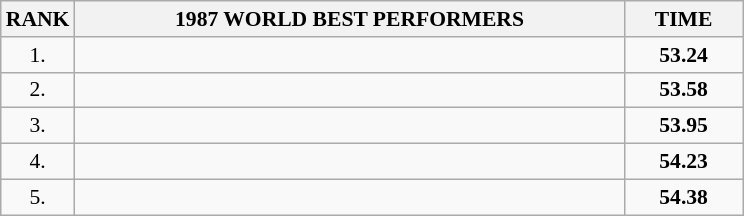<table class="wikitable" style="border-collapse: collapse; font-size: 90%;">
<tr>
<th>RANK</th>
<th align="center" style="width: 25em">1987 WORLD BEST PERFORMERS</th>
<th align="center" style="width: 5em">TIME</th>
</tr>
<tr>
<td align="center">1.</td>
<td></td>
<td align="center"><strong>53.24</strong></td>
</tr>
<tr>
<td align="center">2.</td>
<td></td>
<td align="center"><strong>53.58</strong></td>
</tr>
<tr>
<td align="center">3.</td>
<td></td>
<td align="center"><strong>53.95</strong></td>
</tr>
<tr>
<td align="center">4.</td>
<td></td>
<td align="center"><strong>54.23</strong></td>
</tr>
<tr>
<td align="center">5.</td>
<td></td>
<td align="center"><strong>54.38</strong></td>
</tr>
</table>
